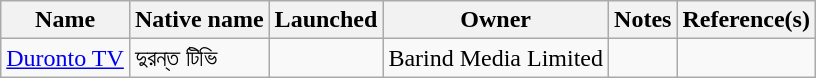<table class="wikitable sortable">
<tr>
<th>Name</th>
<th>Native name</th>
<th>Launched</th>
<th>Owner</th>
<th>Notes</th>
<th>Reference(s)</th>
</tr>
<tr>
<td align="center"><a href='#'>Duronto TV</a></td>
<td>দুরন্ত টিভি</td>
<td></td>
<td>Barind Media Limited</td>
<td></td>
<td></td>
</tr>
</table>
